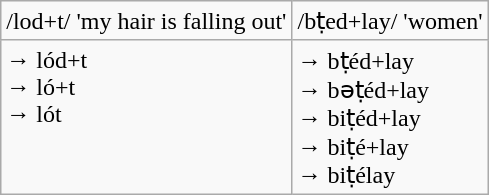<table class="wikitable">
<tr>
<td>/lod+t/ 'my hair is falling out'</td>
<td>/bṭed+lay/ 'women'</td>
</tr>
<tr valign="top">
<td>→ lód+t<br>→ ló+t<br>→ lót</td>
<td>→ bṭéd+lay<br>→ bəṭéd+lay<br>→ biṭéd+lay<br>→ biṭé+lay<br>→ biṭélay</td>
</tr>
</table>
